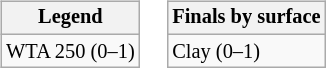<table>
<tr valign=top>
<td><br><table class=wikitable style="font-size:85%">
<tr>
<th>Legend</th>
</tr>
<tr>
<td>WTA 250 (0–1)</td>
</tr>
</table>
</td>
<td><br><table class="wikitable" style="font-size:85%;">
<tr>
<th>Finals by surface</th>
</tr>
<tr>
<td>Clay (0–1)</td>
</tr>
</table>
</td>
</tr>
</table>
